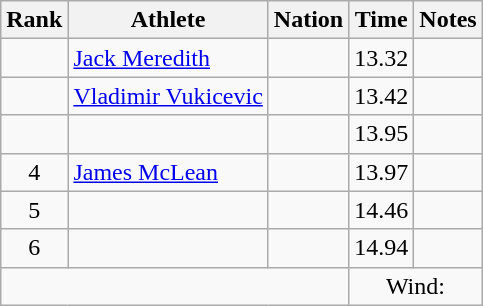<table class="wikitable sortable" style="text-align:center;">
<tr>
<th scope="col" style="width: 10px;">Rank</th>
<th scope="col">Athlete</th>
<th scope="col">Nation</th>
<th scope="col">Time</th>
<th scope="col">Notes</th>
</tr>
<tr>
<td></td>
<td align=left><a href='#'>Jack Meredith</a></td>
<td align=left></td>
<td>13.32</td>
<td></td>
</tr>
<tr>
<td></td>
<td align=left><a href='#'>Vladimir Vukicevic</a></td>
<td align=left></td>
<td>13.42</td>
<td></td>
</tr>
<tr>
<td></td>
<td align=left></td>
<td align=left></td>
<td>13.95</td>
<td></td>
</tr>
<tr>
<td>4</td>
<td align=left><a href='#'>James McLean</a></td>
<td align=left></td>
<td>13.97</td>
<td></td>
</tr>
<tr>
<td>5</td>
<td align=left></td>
<td align=left></td>
<td>14.46</td>
<td></td>
</tr>
<tr>
<td>6</td>
<td align=left></td>
<td align=left></td>
<td>14.94</td>
<td></td>
</tr>
<tr class="sortbottom">
<td colspan="3"></td>
<td colspan="2">Wind: </td>
</tr>
</table>
